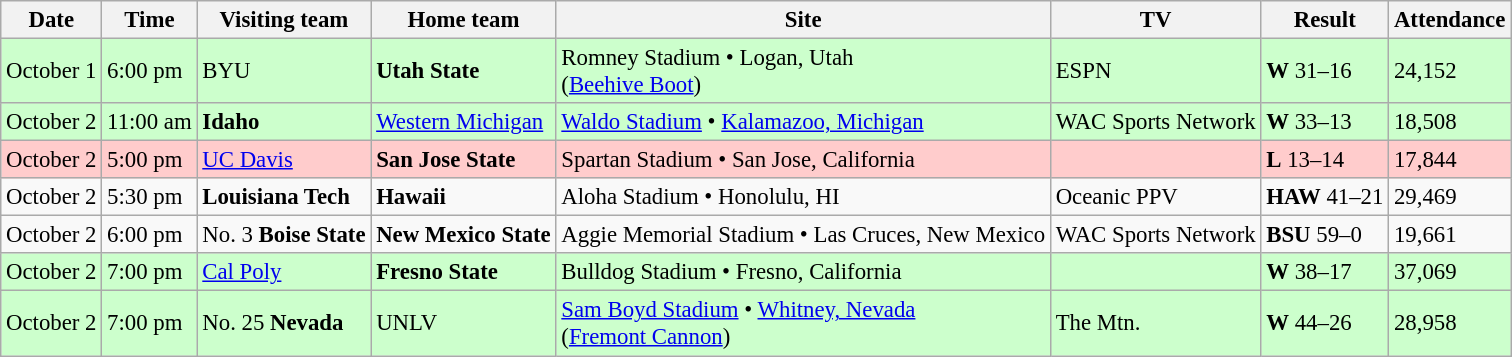<table class="wikitable" style="font-size:95%;">
<tr>
<th>Date</th>
<th>Time</th>
<th>Visiting team</th>
<th>Home team</th>
<th>Site</th>
<th>TV</th>
<th>Result</th>
<th>Attendance</th>
</tr>
<tr style="background:#cfc;">
<td>October 1</td>
<td>6:00 pm</td>
<td>BYU</td>
<td><strong>Utah State</strong></td>
<td>Romney Stadium • Logan, Utah<br>(<a href='#'>Beehive Boot</a>)</td>
<td>ESPN</td>
<td><strong>W</strong> 31–16</td>
<td>24,152</td>
</tr>
<tr style="background:#cfc;">
<td>October 2</td>
<td>11:00 am</td>
<td><strong>Idaho</strong></td>
<td><a href='#'>Western Michigan</a></td>
<td><a href='#'>Waldo Stadium</a> • <a href='#'>Kalamazoo, Michigan</a></td>
<td>WAC Sports Network</td>
<td><strong>W</strong> 33–13</td>
<td>18,508</td>
</tr>
<tr style="background:#fcc;">
<td>October 2</td>
<td>5:00 pm</td>
<td><a href='#'>UC Davis</a></td>
<td><strong>San Jose State</strong></td>
<td>Spartan Stadium • San Jose, California</td>
<td></td>
<td><strong>L</strong> 13–14</td>
<td>17,844</td>
</tr>
<tr bgcolor=>
<td>October 2</td>
<td>5:30 pm</td>
<td><strong>Louisiana Tech</strong></td>
<td><strong>Hawaii</strong></td>
<td>Aloha Stadium • Honolulu, HI</td>
<td>Oceanic PPV</td>
<td><strong>HAW</strong> 41–21</td>
<td>29,469</td>
</tr>
<tr bgcolor=>
<td>October 2</td>
<td>6:00 pm</td>
<td>No. 3 <strong>Boise State</strong></td>
<td><strong>New Mexico State</strong></td>
<td>Aggie Memorial Stadium • Las Cruces, New Mexico</td>
<td>WAC Sports Network</td>
<td><strong>BSU</strong> 59–0</td>
<td>19,661</td>
</tr>
<tr style="background:#cfc;">
<td>October 2</td>
<td>7:00 pm</td>
<td><a href='#'>Cal Poly</a></td>
<td><strong>Fresno State</strong></td>
<td>Bulldog Stadium • Fresno, California</td>
<td></td>
<td><strong>W</strong> 38–17</td>
<td>37,069</td>
</tr>
<tr style="background:#cfc;">
<td>October 2</td>
<td>7:00 pm</td>
<td>No. 25 <strong>Nevada</strong></td>
<td>UNLV</td>
<td><a href='#'>Sam Boyd Stadium</a> • <a href='#'>Whitney, Nevada</a><br>(<a href='#'>Fremont Cannon</a>)</td>
<td>The Mtn.</td>
<td><strong>W</strong> 44–26</td>
<td>28,958</td>
</tr>
</table>
